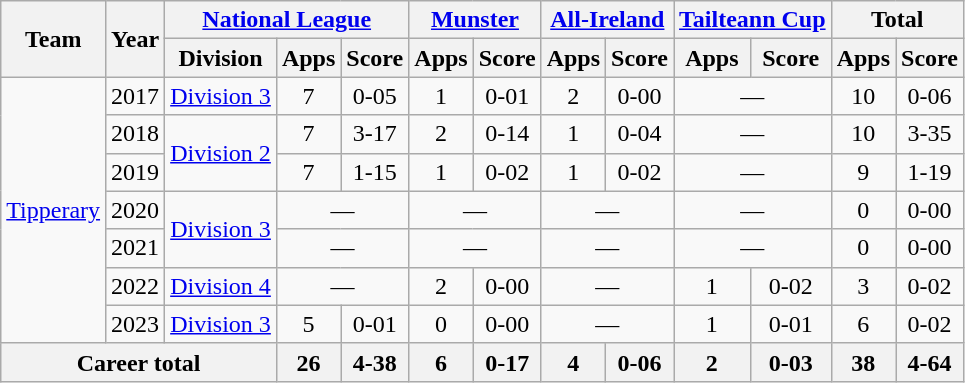<table class="wikitable" style="text-align:center">
<tr>
<th rowspan="2">Team</th>
<th rowspan="2">Year</th>
<th colspan="3"><a href='#'>National League</a></th>
<th colspan="2"><a href='#'>Munster</a></th>
<th colspan="2"><a href='#'>All-Ireland</a></th>
<th colspan="2"><a href='#'>Tailteann Cup</a></th>
<th colspan="2">Total</th>
</tr>
<tr>
<th>Division</th>
<th>Apps</th>
<th>Score</th>
<th>Apps</th>
<th>Score</th>
<th>Apps</th>
<th>Score</th>
<th>Apps</th>
<th>Score</th>
<th>Apps</th>
<th>Score</th>
</tr>
<tr>
<td rowspan="7"><a href='#'>Tipperary</a></td>
<td>2017</td>
<td><a href='#'>Division 3</a></td>
<td>7</td>
<td>0-05</td>
<td>1</td>
<td>0-01</td>
<td>2</td>
<td>0-00</td>
<td colspan=2>—</td>
<td>10</td>
<td>0-06</td>
</tr>
<tr>
<td>2018</td>
<td rowspan="2"><a href='#'>Division 2</a></td>
<td>7</td>
<td>3-17</td>
<td>2</td>
<td>0-14</td>
<td>1</td>
<td>0-04</td>
<td colspan=2>—</td>
<td>10</td>
<td>3-35</td>
</tr>
<tr>
<td>2019</td>
<td>7</td>
<td>1-15</td>
<td>1</td>
<td>0-02</td>
<td>1</td>
<td>0-02</td>
<td colspan=2>—</td>
<td>9</td>
<td>1-19</td>
</tr>
<tr>
<td>2020</td>
<td rowspan="2"><a href='#'>Division 3</a></td>
<td colspan=2>—</td>
<td colspan=2>—</td>
<td colspan=2>—</td>
<td colspan=2>—</td>
<td>0</td>
<td>0-00</td>
</tr>
<tr>
<td>2021</td>
<td colspan=2>—</td>
<td colspan=2>—</td>
<td colspan=2>—</td>
<td colspan=2>—</td>
<td>0</td>
<td>0-00</td>
</tr>
<tr>
<td>2022</td>
<td><a href='#'>Division 4</a></td>
<td colspan=2>—</td>
<td>2</td>
<td>0-00</td>
<td colspan=2>—</td>
<td>1</td>
<td>0-02</td>
<td>3</td>
<td>0-02</td>
</tr>
<tr>
<td>2023</td>
<td><a href='#'>Division 3</a></td>
<td>5</td>
<td>0-01</td>
<td>0</td>
<td>0-00</td>
<td colspan=2>—</td>
<td>1</td>
<td>0-01</td>
<td>6</td>
<td>0-02</td>
</tr>
<tr>
<th colspan="3">Career total</th>
<th>26</th>
<th>4-38</th>
<th>6</th>
<th>0-17</th>
<th>4</th>
<th>0-06</th>
<th>2</th>
<th>0-03</th>
<th>38</th>
<th>4-64</th>
</tr>
</table>
